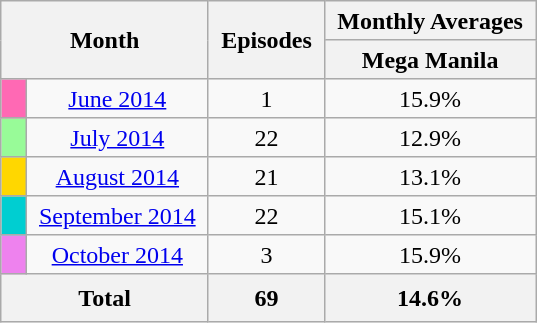<table class="wikitable plainrowheaders" style="text-align: center; line-height:25px;">
<tr class="wikitable" style="text-align: center;">
<th colspan="2" rowspan="2" style="padding: 0 8px;">Month</th>
<th rowspan="2" style="padding: 0 8px;">Episodes</th>
<th colspan="2" style="padding: 0 8px;">Monthly Averages</th>
</tr>
<tr>
<th style="padding: 0 8px;">Mega Manila</th>
</tr>
<tr>
<td style="padding: 0 8px; background:#FF69B4;"></td>
<td style="padding: 0 8px;" '><a href='#'>June 2014</a></td>
<td style="padding: 0 8px;">1</td>
<td style="padding: 0 8px;">15.9%</td>
</tr>
<tr>
<td style="padding: 0 8px; background:#98FB98;"></td>
<td style="padding: 0 8px;" '><a href='#'>July 2014</a></td>
<td style="padding: 0 8px;">22</td>
<td style="padding: 0 8px;">12.9%</td>
</tr>
<tr>
<td style="padding: 0 8px; background:#FFD700;"></td>
<td style="padding: 0 8px;" '><a href='#'>August 2014</a></td>
<td style="padding: 0 8px;">21</td>
<td style="padding: 0 8px;">13.1%</td>
</tr>
<tr>
<td style="padding: 0 8px; background:#00CED1;"></td>
<td style="padding: 0 8px;" '><a href='#'>September 2014</a></td>
<td style="padding: 0 8px;">22</td>
<td style="padding: 0 8px;">15.1%</td>
</tr>
<tr>
<td style="padding: 0 8px; background:#EE82EE;"></td>
<td style="padding: 0 8px;" '><a href='#'>October 2014</a></td>
<td style="padding: 0 8px;">3</td>
<td style="padding: 0 8px;">15.9%</td>
</tr>
<tr>
<th colspan="2">Total</th>
<th colspan="1">69</th>
<th colspan="2">14.6%</th>
</tr>
</table>
